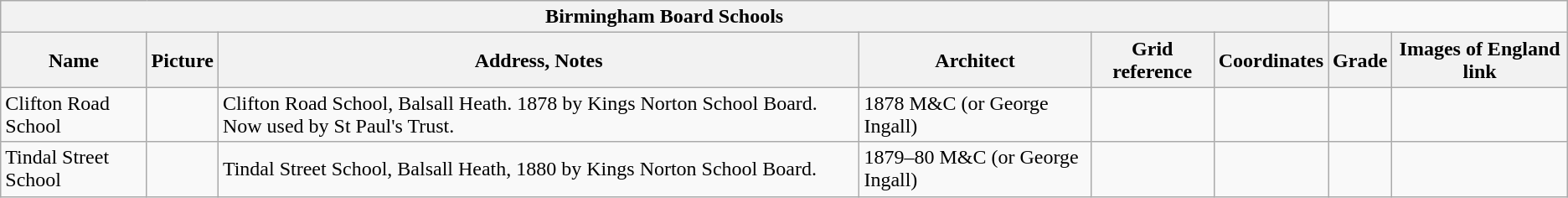<table class="wikitable">
<tr>
<th colspan=6>Birmingham Board Schools</th>
</tr>
<tr --->
<th>Name</th>
<th>Picture</th>
<th>Address, Notes</th>
<th>Architect</th>
<th>Grid reference</th>
<th>Coordinates</th>
<th>Grade</th>
<th>Images of England link</th>
</tr>
<tr --- class="vcard">
<td class="fn org">Clifton Road School</td>
<td></td>
<td>Clifton Road School, Balsall Heath.  1878 by Kings Norton School Board. Now used by St Paul's Trust.</td>
<td>1878 M&C (or George Ingall)</td>
<td></td>
<td></td>
<td></td>
<td></td>
</tr>
<tr --- class="vcard">
<td class="fn org">Tindal Street School</td>
<td></td>
<td>Tindal Street School, Balsall Heath, 1880 by Kings Norton School Board.</td>
<td>1879–80 M&C (or George Ingall)</td>
<td></td>
<td></td>
<td></td>
<td></td>
</tr>
</table>
